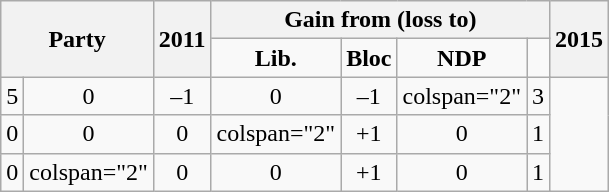<table class="wikitable"  style="text-align:center;">
<tr>
<th rowspan="2" colspan="2">Party</th>
<th rowspan="2">2011</th>
<th colspan="6">Gain from (loss to)</th>
<th rowspan="2">2015</th>
</tr>
<tr>
<td><strong>Lib.</strong></td>
<td><strong>Bloc</strong></td>
<td><strong>NDP</strong></td>
</tr>
<tr>
<td>5</td>
<td>0</td>
<td>–1</td>
<td>0</td>
<td>–1</td>
<td>colspan="2" </td>
<td>3</td>
</tr>
<tr>
<td>0</td>
<td>0</td>
<td>0</td>
<td>colspan="2" </td>
<td>+1</td>
<td>0</td>
<td>1</td>
</tr>
<tr>
<td>0</td>
<td>colspan="2" </td>
<td>0</td>
<td>0</td>
<td>+1</td>
<td>0</td>
<td>1</td>
</tr>
</table>
